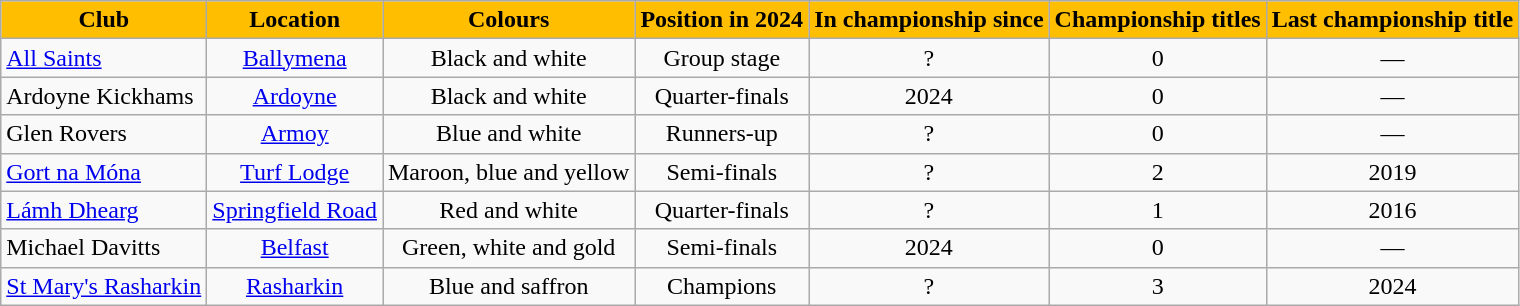<table class="wikitable sortable" style="text-align:center">
<tr>
<th style="background:#FFBF00;color:black;">Club</th>
<th style="background:#FFBF00;color:black;">Location</th>
<th style="background:#FFBF00;color:black;">Colours</th>
<th style="background:#FFBF00;color:black;">Position in 2024</th>
<th style="background:#FFBF00;color:black;">In championship since</th>
<th style="background:#FFBF00;color:black;">Championship titles</th>
<th style="background:#FFBF00;color:black;">Last championship title</th>
</tr>
<tr>
<td style="text-align:left"> <a href='#'>All Saints</a></td>
<td><a href='#'>Ballymena</a></td>
<td>Black and white</td>
<td>Group stage</td>
<td>?</td>
<td>0</td>
<td>—</td>
</tr>
<tr>
<td style="text-align:left"> Ardoyne Kickhams</td>
<td><a href='#'>Ardoyne</a></td>
<td>Black and white</td>
<td>Quarter-finals</td>
<td>2024</td>
<td>0</td>
<td>—</td>
</tr>
<tr>
<td style="text-align:left"> Glen Rovers</td>
<td><a href='#'>Armoy</a></td>
<td>Blue and white</td>
<td>Runners-up</td>
<td>?</td>
<td>0</td>
<td>—</td>
</tr>
<tr>
<td style="text-align:left"> <a href='#'>Gort na Móna</a></td>
<td><a href='#'>Turf Lodge</a></td>
<td>Maroon, blue and yellow</td>
<td>Semi-finals</td>
<td>?</td>
<td>2</td>
<td>2019</td>
</tr>
<tr>
<td style="text-align:left"> <a href='#'>Lámh Dhearg</a></td>
<td><a href='#'>Springfield Road</a></td>
<td>Red and white</td>
<td>Quarter-finals</td>
<td>?</td>
<td>1</td>
<td>2016</td>
</tr>
<tr>
<td style="text-align:left"> Michael Davitts</td>
<td><a href='#'>Belfast</a></td>
<td>Green, white and gold</td>
<td>Semi-finals</td>
<td>2024</td>
<td>0</td>
<td>—</td>
</tr>
<tr>
<td style="text-align:left"> <a href='#'>St Mary's Rasharkin</a></td>
<td><a href='#'>Rasharkin</a></td>
<td>Blue and saffron</td>
<td>Champions</td>
<td>?</td>
<td>3</td>
<td>2024</td>
</tr>
</table>
